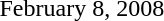<table>
<tr>
<th width=200></th>
<th width=100></th>
<th width=200></th>
</tr>
<tr>
<td colspan=3>February 8, 2008</td>
</tr>
<tr>
<td align=right></td>
<td align=center></td>
<td></td>
</tr>
</table>
